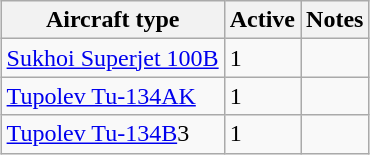<table class="wikitable sortable" style="margin:1em auto;">
<tr>
<th>Aircraft type</th>
<th>Active</th>
<th>Notes</th>
</tr>
<tr>
<td><a href='#'>Sukhoi Superjet 100B</a></td>
<td>1</td>
<td></td>
</tr>
<tr>
<td><a href='#'>Tupolev Tu-134AK</a></td>
<td>1</td>
<td></td>
</tr>
<tr>
<td><a href='#'>Tupolev Tu-134B</a>3</td>
<td>1</td>
<td></td>
</tr>
</table>
